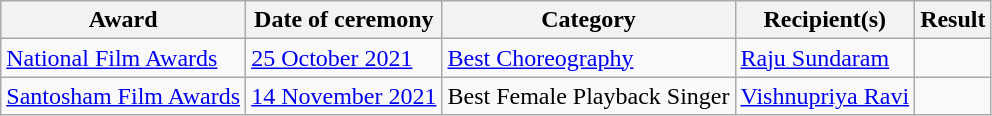<table class="wikitable">
<tr>
<th>Award</th>
<th>Date of ceremony</th>
<th>Category</th>
<th>Recipient(s)</th>
<th>Result</th>
</tr>
<tr>
<td><a href='#'>National Film Awards</a></td>
<td><a href='#'>25 October 2021</a></td>
<td><a href='#'>Best Choreography</a></td>
<td><a href='#'>Raju Sundaram</a></td>
<td></td>
</tr>
<tr>
<td><a href='#'>Santosham Film Awards</a></td>
<td><a href='#'>14 November 2021</a></td>
<td>Best Female Playback Singer</td>
<td><a href='#'>Vishnupriya Ravi</a></td>
<td></td>
</tr>
</table>
